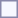<table style="border:1px solid #8888aa; background-color:#f7f8ff; padding:5px; font-size:95%; margin: 0px 12px 12px 0px;">
</table>
